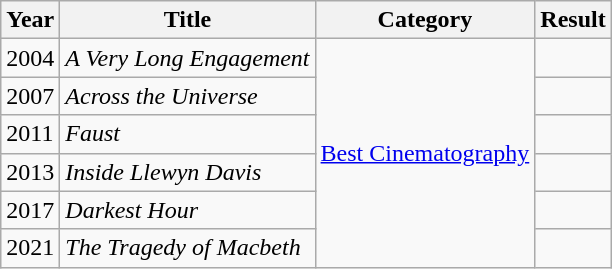<table class="wikitable">
<tr>
<th>Year</th>
<th>Title</th>
<th>Category</th>
<th>Result</th>
</tr>
<tr>
<td>2004</td>
<td><em>A Very Long Engagement</em></td>
<td rowspan=6><a href='#'>Best Cinematography</a></td>
<td></td>
</tr>
<tr>
<td>2007</td>
<td><em>Across the Universe</em></td>
<td></td>
</tr>
<tr>
<td>2011</td>
<td><em>Faust</em></td>
<td></td>
</tr>
<tr>
<td>2013</td>
<td><em>Inside Llewyn Davis</em></td>
<td></td>
</tr>
<tr>
<td>2017</td>
<td><em>Darkest Hour</em></td>
<td></td>
</tr>
<tr>
<td>2021</td>
<td><em>The Tragedy of Macbeth</em></td>
<td></td>
</tr>
</table>
